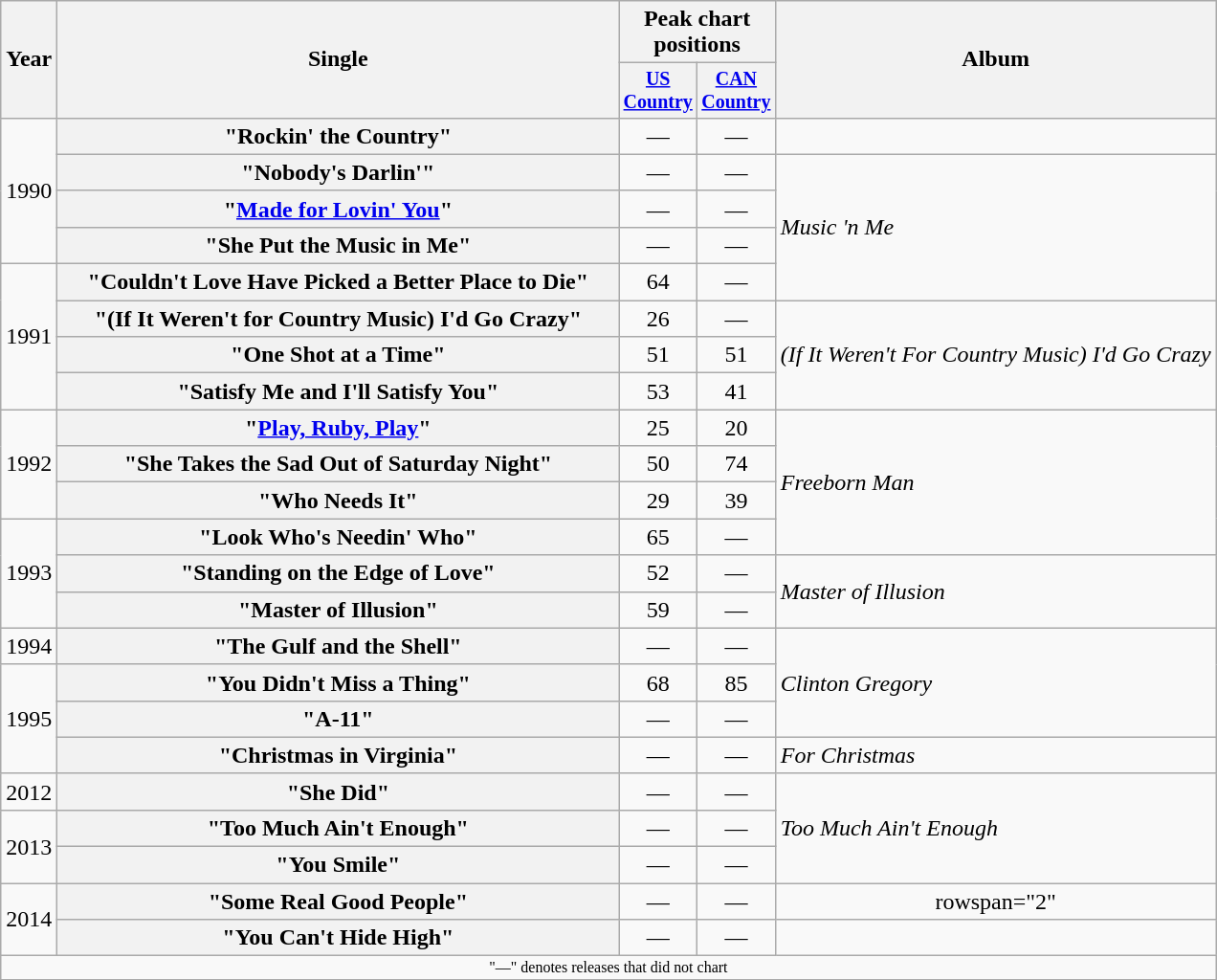<table class="wikitable plainrowheaders" style="text-align:center;">
<tr>
<th rowspan="2">Year</th>
<th rowspan="2" style="width:24em;">Single</th>
<th colspan="2">Peak chart<br>positions</th>
<th rowspan="2">Album</th>
</tr>
<tr style="font-size:smaller;">
<th width="45"><a href='#'>US Country</a><br></th>
<th width="45"><a href='#'>CAN Country</a><br></th>
</tr>
<tr>
<td rowspan="4">1990</td>
<th scope="row">"Rockin' the Country"</th>
<td>—</td>
<td>—</td>
<td></td>
</tr>
<tr>
<th scope="row">"Nobody's Darlin'"</th>
<td>—</td>
<td>—</td>
<td align="left" rowspan="4"><em>Music 'n Me</em></td>
</tr>
<tr>
<th scope="row">"<a href='#'>Made for Lovin' You</a>"</th>
<td>—</td>
<td>—</td>
</tr>
<tr>
<th scope="row">"She Put the Music in Me"</th>
<td>—</td>
<td>—</td>
</tr>
<tr>
<td rowspan="4">1991</td>
<th scope="row">"Couldn't Love Have Picked a Better Place to Die"</th>
<td>64</td>
<td>—</td>
</tr>
<tr>
<th scope="row">"(If It Weren't for Country Music) I'd Go Crazy"</th>
<td>26</td>
<td>—</td>
<td align="left" rowspan="3"><em>(If It Weren't For Country Music) I'd Go Crazy</em></td>
</tr>
<tr>
<th scope="row">"One Shot at a Time"</th>
<td>51</td>
<td>51</td>
</tr>
<tr>
<th scope="row">"Satisfy Me and I'll Satisfy You"</th>
<td>53</td>
<td>41</td>
</tr>
<tr>
<td rowspan="3">1992</td>
<th scope="row">"<a href='#'>Play, Ruby, Play</a>"</th>
<td>25</td>
<td>20</td>
<td align="left" rowspan="4"><em>Freeborn Man</em></td>
</tr>
<tr>
<th scope="row">"She Takes the Sad Out of Saturday Night"</th>
<td>50</td>
<td>74</td>
</tr>
<tr>
<th scope="row">"Who Needs It"</th>
<td>29</td>
<td>39</td>
</tr>
<tr>
<td rowspan="3">1993</td>
<th scope="row">"Look Who's Needin' Who"</th>
<td>65</td>
<td>—</td>
</tr>
<tr>
<th scope="row">"Standing on the Edge of Love"</th>
<td>52</td>
<td>—</td>
<td align="left" rowspan="2"><em>Master of Illusion</em></td>
</tr>
<tr>
<th scope="row">"Master of Illusion"</th>
<td>59</td>
<td>—</td>
</tr>
<tr>
<td>1994</td>
<th scope="row">"The Gulf and the Shell"</th>
<td>—</td>
<td>—</td>
<td align="left" rowspan="3"><em>Clinton Gregory</em></td>
</tr>
<tr>
<td rowspan="3">1995</td>
<th scope="row">"You Didn't Miss a Thing"</th>
<td>68</td>
<td>85</td>
</tr>
<tr>
<th scope="row">"A-11"</th>
<td>—</td>
<td>—</td>
</tr>
<tr>
<th scope="row">"Christmas in Virginia"</th>
<td>—</td>
<td>—</td>
<td align="left"><em>For Christmas</em></td>
</tr>
<tr>
<td>2012</td>
<th scope="row">"She Did"</th>
<td>—</td>
<td>—</td>
<td align="left" rowspan="3"><em>Too Much Ain't Enough</em></td>
</tr>
<tr>
<td rowspan="2">2013</td>
<th scope="row">"Too Much Ain't Enough"</th>
<td>—</td>
<td>—</td>
</tr>
<tr>
<th scope="row">"You Smile"</th>
<td>—</td>
<td>—</td>
</tr>
<tr>
<td rowspan="2">2014</td>
<th scope="row">"Some Real Good People" </th>
<td>—</td>
<td>—</td>
<td>rowspan="2" </td>
</tr>
<tr>
<th scope="row">"You Can't Hide High" </th>
<td>—</td>
<td>—</td>
</tr>
<tr>
<td colspan="5" style="font-size:8pt">"—" denotes releases that did not chart</td>
</tr>
<tr>
</tr>
</table>
